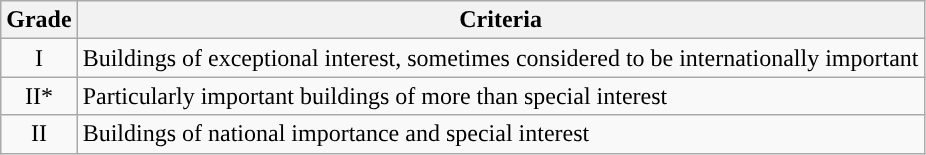<table class="wikitable">
<tr>
<th>Grade</th>
<th>Criteria</th>
</tr>
<tr>
<td align="center" >I</td>
<td>Buildings of exceptional interest, sometimes considered to be internationally important</td>
</tr>
<tr>
<td align="center" >II*</td>
<td>Particularly important buildings of more than special interest</td>
</tr>
<tr>
<td align="center" >II</td>
<td>Buildings of national importance and special interest</td>
</tr>
</table>
